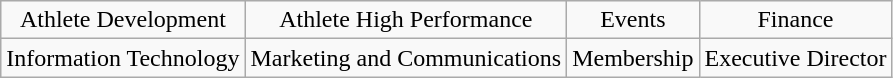<table class="wikitable" style="text-align: center;">
<tr>
<td>Athlete Development</td>
<td>Athlete High Performance</td>
<td>Events</td>
<td>Finance</td>
</tr>
<tr>
<td>Information Technology</td>
<td>Marketing and Communications</td>
<td>Membership</td>
<td>Executive Director</td>
</tr>
</table>
